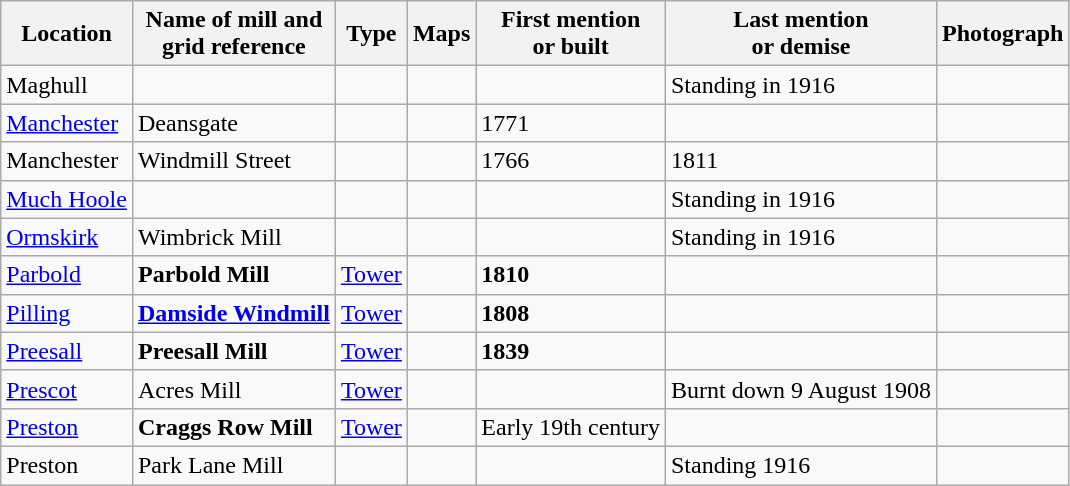<table class="wikitable">
<tr>
<th>Location</th>
<th>Name of mill and<br>grid reference</th>
<th>Type</th>
<th>Maps</th>
<th>First mention<br>or built</th>
<th>Last mention<br> or demise</th>
<th>Photograph</th>
</tr>
<tr>
<td>Maghull</td>
<td></td>
<td></td>
<td></td>
<td></td>
<td>Standing in 1916</td>
<td></td>
</tr>
<tr>
<td><a href='#'>Manchester</a></td>
<td>Deansgate</td>
<td></td>
<td></td>
<td>1771</td>
<td></td>
<td></td>
</tr>
<tr>
<td>Manchester</td>
<td>Windmill Street</td>
<td></td>
<td></td>
<td>1766</td>
<td>1811</td>
<td></td>
</tr>
<tr>
<td><a href='#'>Much Hoole</a></td>
<td></td>
<td></td>
<td></td>
<td></td>
<td>Standing in 1916</td>
<td></td>
</tr>
<tr>
<td><a href='#'>Ormskirk</a></td>
<td>Wimbrick Mill</td>
<td></td>
<td></td>
<td></td>
<td>Standing in 1916</td>
<td></td>
</tr>
<tr>
<td><a href='#'>Parbold</a></td>
<td><strong>Parbold Mill</strong><br></td>
<td><a href='#'>Tower</a></td>
<td></td>
<td><strong>1810</strong></td>
<td></td>
<td></td>
</tr>
<tr>
<td><a href='#'>Pilling</a></td>
<td><strong><a href='#'>Damside Windmill</a></strong><br></td>
<td><a href='#'>Tower</a></td>
<td></td>
<td><strong>1808</strong></td>
<td></td>
<td></td>
</tr>
<tr>
<td><a href='#'>Preesall</a></td>
<td><strong>Preesall Mill</strong><br></td>
<td><a href='#'>Tower</a></td>
<td></td>
<td><strong>1839</strong></td>
<td></td>
<td></td>
</tr>
<tr>
<td><a href='#'>Prescot</a></td>
<td>Acres Mill</td>
<td><a href='#'>Tower</a></td>
<td></td>
<td></td>
<td>Burnt down 9 August 1908</td>
<td></td>
</tr>
<tr>
<td><a href='#'>Preston</a></td>
<td><strong>Craggs Row Mill</strong><br></td>
<td><a href='#'>Tower</a></td>
<td></td>
<td>Early 19th century</td>
<td></td>
<td></td>
</tr>
<tr>
<td>Preston</td>
<td>Park Lane Mill</td>
<td></td>
<td></td>
<td></td>
<td>Standing 1916</td>
<td></td>
</tr>
</table>
